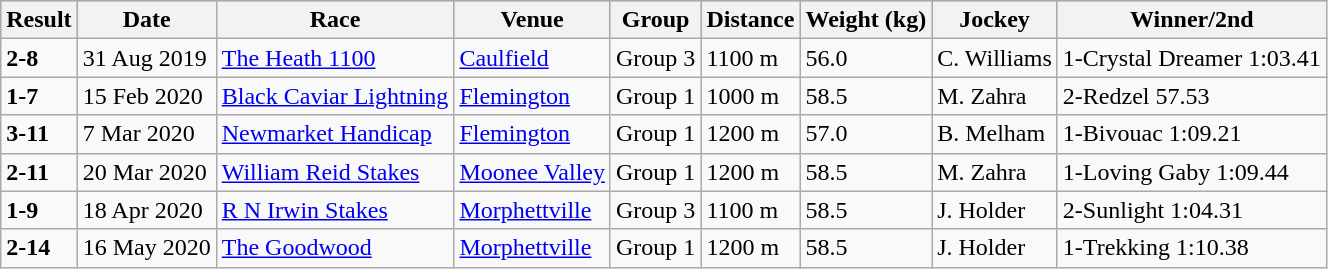<table class="wikitable">
<tr style="background:silver; color:black">
<th>Result</th>
<th>Date</th>
<th>Race</th>
<th>Venue</th>
<th>Group</th>
<th>Distance</th>
<th>Weight (kg)</th>
<th>Jockey</th>
<th>Winner/2nd</th>
</tr>
<tr>
<td><strong>2-8</strong></td>
<td>31 Aug 2019</td>
<td><a href='#'>The Heath 1100</a></td>
<td><a href='#'>Caulfield</a></td>
<td>Group 3</td>
<td>1100 m</td>
<td>56.0</td>
<td>C. Williams</td>
<td>1-Crystal Dreamer 1:03.41</td>
</tr>
<tr>
<td><strong>1-7</strong></td>
<td>15 Feb 2020</td>
<td><a href='#'>Black Caviar Lightning</a></td>
<td><a href='#'>Flemington</a></td>
<td>Group 1</td>
<td>1000 m</td>
<td>58.5</td>
<td>M. Zahra</td>
<td>2-Redzel 57.53</td>
</tr>
<tr>
<td><strong>3-11</strong></td>
<td>7 Mar 2020</td>
<td><a href='#'>Newmarket Handicap</a></td>
<td><a href='#'>Flemington</a></td>
<td>Group 1</td>
<td>1200 m</td>
<td>57.0</td>
<td>B. Melham</td>
<td>1-Bivouac 1:09.21</td>
</tr>
<tr>
<td><strong>2-11</strong></td>
<td>20 Mar 2020</td>
<td><a href='#'>William Reid Stakes</a></td>
<td><a href='#'>Moonee Valley</a></td>
<td>Group 1</td>
<td>1200 m</td>
<td>58.5</td>
<td>M. Zahra</td>
<td>1-Loving Gaby 1:09.44</td>
</tr>
<tr>
<td><strong>1-9</strong></td>
<td>18 Apr 2020</td>
<td><a href='#'>R N Irwin Stakes</a></td>
<td><a href='#'>Morphettville</a></td>
<td>Group 3</td>
<td>1100 m</td>
<td>58.5</td>
<td>J. Holder</td>
<td>2-Sunlight 1:04.31</td>
</tr>
<tr>
<td><strong>2-14</strong></td>
<td>16 May 2020</td>
<td><a href='#'>The Goodwood</a></td>
<td><a href='#'>Morphettville</a></td>
<td>Group 1</td>
<td>1200 m</td>
<td>58.5</td>
<td>J. Holder</td>
<td>1-Trekking 1:10.38</td>
</tr>
</table>
